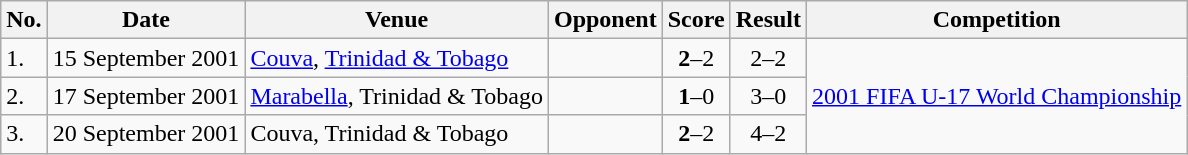<table class="wikitable">
<tr>
<th>No.</th>
<th>Date</th>
<th>Venue</th>
<th>Opponent</th>
<th>Score</th>
<th>Result</th>
<th>Competition</th>
</tr>
<tr>
<td>1.</td>
<td>15 September 2001</td>
<td><a href='#'>Couva</a>, <a href='#'>Trinidad & Tobago</a></td>
<td></td>
<td align=center><strong>2</strong>–2</td>
<td align=center>2–2</td>
<td rowspan=3><a href='#'>2001 FIFA U-17 World Championship</a></td>
</tr>
<tr>
<td>2.</td>
<td>17 September 2001</td>
<td><a href='#'>Marabella</a>, Trinidad & Tobago</td>
<td></td>
<td align=center><strong>1</strong>–0</td>
<td align=center>3–0</td>
</tr>
<tr>
<td>3.</td>
<td>20 September 2001</td>
<td>Couva, Trinidad & Tobago</td>
<td></td>
<td align=center><strong>2</strong>–2</td>
<td align=center>4–2</td>
</tr>
</table>
